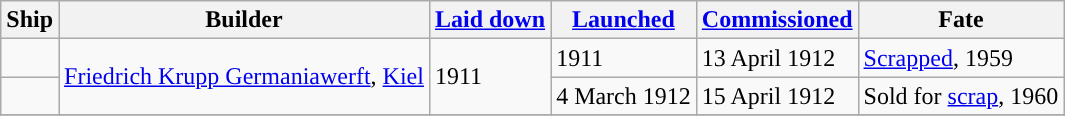<table class="wikitable plainrowheaders">
<tr>
<th scope="col”">Ship</th>
<th scope="col”">Builder</th>
<th scope="col”"><a href='#'>Laid down</a></th>
<th scope="col”"><a href='#'>Launched</a></th>
<th scope="col”"><a href='#'>Commissioned</a></th>
<th scope="col”">Fate</th>
</tr>
<tr>
<td scope="row”"></td>
<td scope="rowgroup" rowspan="2"><a href='#'>Friedrich Krupp Germaniawerft</a>, <a href='#'>Kiel</a></td>
<td scope="rowgroup" rowspan="2">1911</td>
<td>1911</td>
<td>13 April 1912</td>
<td><a href='#'>Scrapped</a>, 1959</td>
</tr>
<tr>
<td scope="row”"></td>
<td>4 March 1912</td>
<td>15 April 1912</td>
<td>Sold for <a href='#'>scrap</a>, 1960</td>
</tr>
<tr>
</tr>
</table>
